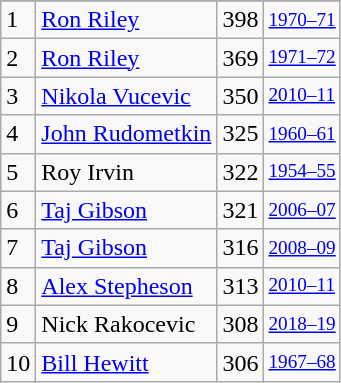<table class="wikitable">
<tr>
</tr>
<tr>
<td>1</td>
<td><a href='#'>Ron Riley</a></td>
<td>398</td>
<td style="font-size:80%;"><a href='#'>1970–71</a></td>
</tr>
<tr>
<td>2</td>
<td><a href='#'>Ron Riley</a></td>
<td>369</td>
<td style="font-size:80%;"><a href='#'>1971–72</a></td>
</tr>
<tr>
<td>3</td>
<td><a href='#'>Nikola Vucevic</a></td>
<td>350</td>
<td style="font-size:80%;"><a href='#'>2010–11</a></td>
</tr>
<tr>
<td>4</td>
<td><a href='#'>John Rudometkin</a></td>
<td>325</td>
<td style="font-size:80%;"><a href='#'>1960–61</a></td>
</tr>
<tr>
<td>5</td>
<td>Roy Irvin</td>
<td>322</td>
<td style="font-size:80%;"><a href='#'>1954–55</a></td>
</tr>
<tr>
<td>6</td>
<td><a href='#'>Taj Gibson</a></td>
<td>321</td>
<td style="font-size:80%;"><a href='#'>2006–07</a></td>
</tr>
<tr>
<td>7</td>
<td><a href='#'>Taj Gibson</a></td>
<td>316</td>
<td style="font-size:80%;"><a href='#'>2008–09</a></td>
</tr>
<tr>
<td>8</td>
<td><a href='#'>Alex Stepheson</a></td>
<td>313</td>
<td style="font-size:80%;"><a href='#'>2010–11</a></td>
</tr>
<tr>
<td>9</td>
<td>Nick Rakocevic</td>
<td>308</td>
<td style="font-size:80%;"><a href='#'>2018–19</a></td>
</tr>
<tr>
<td>10</td>
<td><a href='#'>Bill Hewitt</a></td>
<td>306</td>
<td style="font-size:80%;"><a href='#'>1967–68</a></td>
</tr>
</table>
